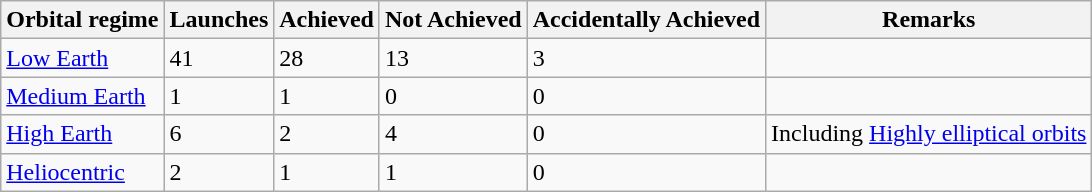<table class="wikitable sortable">
<tr>
<th>Orbital regime</th>
<th>Launches</th>
<th>Achieved</th>
<th>Not Achieved</th>
<th>Accidentally Achieved</th>
<th>Remarks</th>
</tr>
<tr>
<td><a href='#'>Low Earth</a></td>
<td>41</td>
<td>28</td>
<td>13</td>
<td>3</td>
<td></td>
</tr>
<tr>
<td><a href='#'>Medium Earth</a></td>
<td>1</td>
<td>1</td>
<td>0</td>
<td>0</td>
<td></td>
</tr>
<tr>
<td><a href='#'>High Earth</a></td>
<td>6</td>
<td>2</td>
<td>4</td>
<td>0</td>
<td>Including <a href='#'>Highly elliptical orbits</a></td>
</tr>
<tr>
<td><a href='#'>Heliocentric</a></td>
<td>2</td>
<td>1</td>
<td>1</td>
<td>0</td>
<td></td>
</tr>
</table>
